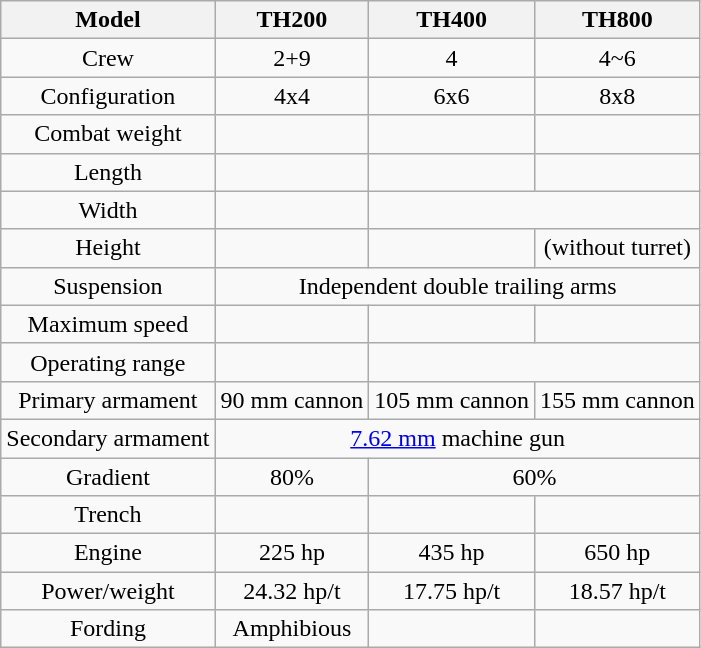<table class="wikitable" style="text-align: center;">
<tr>
<th>Model</th>
<th>TH200</th>
<th>TH400</th>
<th>TH800</th>
</tr>
<tr>
<td>Crew</td>
<td>2+9</td>
<td>4</td>
<td>4~6</td>
</tr>
<tr>
<td>Configuration</td>
<td>4x4</td>
<td>6x6</td>
<td>8x8</td>
</tr>
<tr>
<td>Combat weight</td>
<td></td>
<td></td>
<td></td>
</tr>
<tr>
<td>Length</td>
<td></td>
<td></td>
<td></td>
</tr>
<tr>
<td>Width</td>
<td></td>
<td colspan="2"></td>
</tr>
<tr>
<td>Height</td>
<td></td>
<td></td>
<td> (without turret)</td>
</tr>
<tr>
<td>Suspension</td>
<td colspan="3">Independent double trailing arms</td>
</tr>
<tr>
<td>Maximum speed</td>
<td></td>
<td></td>
<td></td>
</tr>
<tr>
<td>Operating range</td>
<td></td>
<td colspan="2"></td>
</tr>
<tr>
<td>Primary armament</td>
<td>90 mm cannon</td>
<td>105 mm cannon</td>
<td>155 mm cannon</td>
</tr>
<tr>
<td>Secondary armament</td>
<td colspan="3"><a href='#'>7.62 mm</a> machine gun</td>
</tr>
<tr>
<td>Gradient</td>
<td>80%</td>
<td colspan="2">60%</td>
</tr>
<tr>
<td>Trench</td>
<td></td>
<td></td>
<td></td>
</tr>
<tr>
<td>Engine</td>
<td>225 hp</td>
<td>435 hp</td>
<td>650 hp</td>
</tr>
<tr>
<td>Power/weight</td>
<td>24.32 hp/t</td>
<td>17.75 hp/t</td>
<td>18.57 hp/t</td>
</tr>
<tr>
<td>Fording</td>
<td>Amphibious</td>
<td></td>
<td></td>
</tr>
</table>
